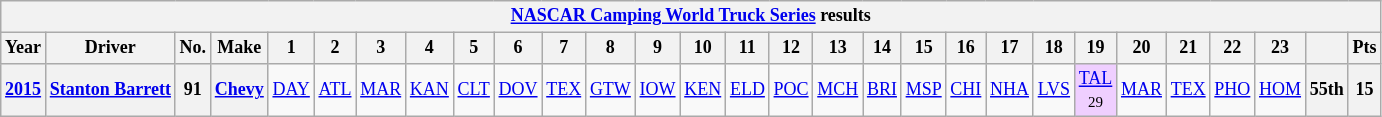<table class="wikitable" style="text-align:center; font-size:75%">
<tr>
<th colspan=30><a href='#'>NASCAR Camping World Truck Series</a> results</th>
</tr>
<tr>
<th>Year</th>
<th>Driver</th>
<th>No.</th>
<th>Make</th>
<th>1</th>
<th>2</th>
<th>3</th>
<th>4</th>
<th>5</th>
<th>6</th>
<th>7</th>
<th>8</th>
<th>9</th>
<th>10</th>
<th>11</th>
<th>12</th>
<th>13</th>
<th>14</th>
<th>15</th>
<th>16</th>
<th>17</th>
<th>18</th>
<th>19</th>
<th>20</th>
<th>21</th>
<th>22</th>
<th>23</th>
<th></th>
<th>Pts</th>
</tr>
<tr>
<th><a href='#'>2015</a></th>
<th><a href='#'>Stanton Barrett</a></th>
<th>91</th>
<th><a href='#'>Chevy</a></th>
<td><a href='#'>DAY</a></td>
<td><a href='#'>ATL</a></td>
<td><a href='#'>MAR</a></td>
<td><a href='#'>KAN</a></td>
<td><a href='#'>CLT</a></td>
<td><a href='#'>DOV</a></td>
<td><a href='#'>TEX</a></td>
<td><a href='#'>GTW</a></td>
<td><a href='#'>IOW</a></td>
<td><a href='#'>KEN</a></td>
<td><a href='#'>ELD</a></td>
<td><a href='#'>POC</a></td>
<td><a href='#'>MCH</a></td>
<td><a href='#'>BRI</a></td>
<td><a href='#'>MSP</a></td>
<td><a href='#'>CHI</a></td>
<td><a href='#'>NHA</a></td>
<td><a href='#'>LVS</a></td>
<td style="background:#EFCFFF;"><a href='#'>TAL</a><br><small>29</small></td>
<td><a href='#'>MAR</a></td>
<td><a href='#'>TEX</a></td>
<td><a href='#'>PHO</a></td>
<td><a href='#'>HOM</a></td>
<th>55th</th>
<th>15</th>
</tr>
</table>
